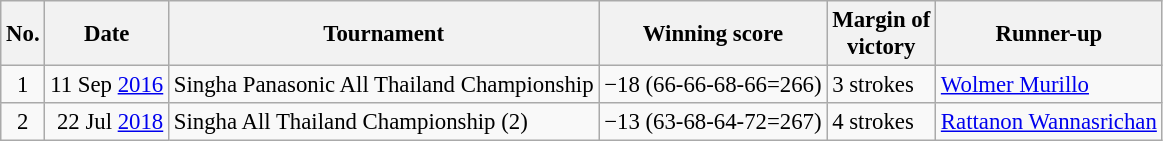<table class="wikitable" style="font-size:95%;">
<tr>
<th>No.</th>
<th>Date</th>
<th>Tournament</th>
<th>Winning score</th>
<th>Margin of<br>victory</th>
<th>Runner-up</th>
</tr>
<tr>
<td align=center>1</td>
<td align=right>11 Sep <a href='#'>2016</a></td>
<td>Singha Panasonic All Thailand Championship</td>
<td>−18 (66-66-68-66=266)</td>
<td>3 strokes</td>
<td> <a href='#'>Wolmer Murillo</a></td>
</tr>
<tr>
<td align=center>2</td>
<td align=right>22 Jul <a href='#'>2018</a></td>
<td>Singha All Thailand Championship (2)</td>
<td>−13 (63-68-64-72=267)</td>
<td>4 strokes</td>
<td> <a href='#'>Rattanon Wannasrichan</a></td>
</tr>
</table>
